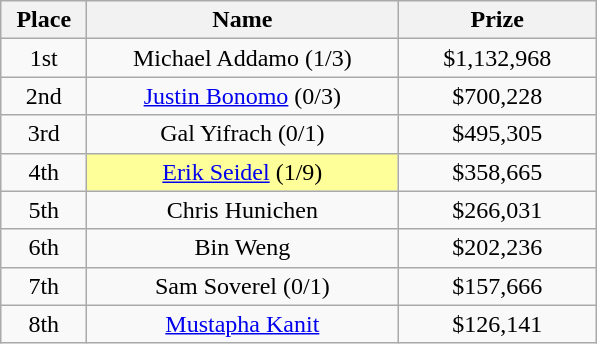<table class="wikitable">
<tr>
<th width="50">Place</th>
<th width="200">Name</th>
<th width="125">Prize</th>
</tr>
<tr>
<td align = "center">1st</td>
<td align = "center">Michael Addamo (1/3)</td>
<td align="center">$1,132,968</td>
</tr>
<tr>
<td align = "center">2nd</td>
<td align = "center"><a href='#'>Justin Bonomo</a> (0/3)</td>
<td align="center">$700,228</td>
</tr>
<tr>
<td align = "center">3rd</td>
<td align = "center">Gal Yifrach (0/1)</td>
<td align="center">$495,305</td>
</tr>
<tr>
<td align = "center">4th</td>
<td align = "center" "center" bgcolor="#FFFF99"><a href='#'>Erik Seidel</a> (1/9)</td>
<td align="center">$358,665</td>
</tr>
<tr>
<td align = "center">5th</td>
<td align = "center">Chris Hunichen</td>
<td align="center">$266,031</td>
</tr>
<tr>
<td align = "center">6th</td>
<td align = "center">Bin Weng</td>
<td align="center">$202,236</td>
</tr>
<tr>
<td align = "center">7th</td>
<td align = "center">Sam Soverel (0/1)</td>
<td align="center">$157,666</td>
</tr>
<tr>
<td align = "center">8th</td>
<td align = "center"><a href='#'>Mustapha Kanit</a></td>
<td align="center">$126,141</td>
</tr>
</table>
